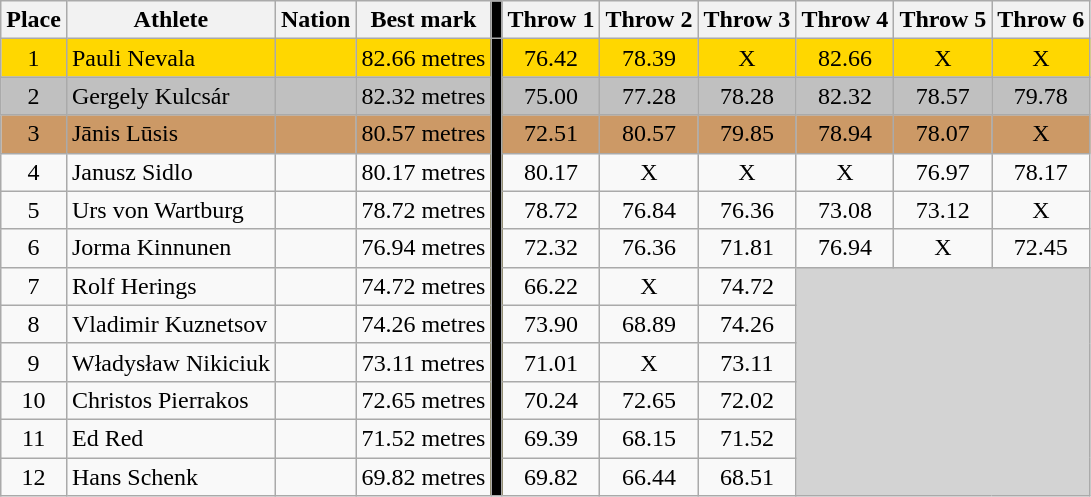<table class=wikitable>
<tr>
<th>Place</th>
<th>Athlete</th>
<th>Nation</th>
<th>Best mark</th>
<td bgcolor=black></td>
<th>Throw 1</th>
<th>Throw 2</th>
<th>Throw 3</th>
<th>Throw 4</th>
<th>Throw 5</th>
<th>Throw 6</th>
</tr>
<tr align=center bgcolor=gold>
<td>1</td>
<td align=left>Pauli Nevala</td>
<td align=left></td>
<td>82.66 metres</td>
<td rowspan=12 bgcolor=black></td>
<td>76.42</td>
<td>78.39</td>
<td>X</td>
<td>82.66</td>
<td>X</td>
<td>X</td>
</tr>
<tr align=center bgcolor=silver>
<td>2</td>
<td align=left>Gergely Kulcsár</td>
<td align=left></td>
<td>82.32 metres</td>
<td>75.00</td>
<td>77.28</td>
<td>78.28</td>
<td>82.32</td>
<td>78.57</td>
<td>79.78</td>
</tr>
<tr align=center bgcolor=cc9966>
<td>3</td>
<td align=left>Jānis Lūsis</td>
<td align=left></td>
<td>80.57 metres</td>
<td>72.51</td>
<td>80.57</td>
<td>79.85</td>
<td>78.94</td>
<td>78.07</td>
<td>X</td>
</tr>
<tr align=center>
<td>4</td>
<td align=left>Janusz Sidlo</td>
<td align=left></td>
<td>80.17 metres</td>
<td>80.17</td>
<td>X</td>
<td>X</td>
<td>X</td>
<td>76.97</td>
<td>78.17</td>
</tr>
<tr align=center>
<td>5</td>
<td align=left>Urs von Wartburg</td>
<td align=left></td>
<td>78.72 metres</td>
<td>78.72</td>
<td>76.84</td>
<td>76.36</td>
<td>73.08</td>
<td>73.12</td>
<td>X</td>
</tr>
<tr align=center>
<td>6</td>
<td align=left>Jorma Kinnunen</td>
<td align=left></td>
<td>76.94 metres</td>
<td>72.32</td>
<td>76.36</td>
<td>71.81</td>
<td>76.94</td>
<td>X</td>
<td>72.45</td>
</tr>
<tr align=center>
<td>7</td>
<td align=left>Rolf Herings</td>
<td align=left></td>
<td>74.72 metres</td>
<td>66.22</td>
<td>X</td>
<td>74.72</td>
<td colspan=3 rowspan=6 bgcolor=lightgray></td>
</tr>
<tr align=center>
<td>8</td>
<td align=left>Vladimir Kuznetsov</td>
<td align=left></td>
<td>74.26 metres</td>
<td>73.90</td>
<td>68.89</td>
<td>74.26</td>
</tr>
<tr align=center>
<td>9</td>
<td align=left>Władysław Nikiciuk</td>
<td align=left></td>
<td>73.11 metres</td>
<td>71.01</td>
<td>X</td>
<td>73.11</td>
</tr>
<tr align=center>
<td>10</td>
<td align=left>Christos Pierrakos</td>
<td align=left></td>
<td>72.65 metres</td>
<td>70.24</td>
<td>72.65</td>
<td>72.02</td>
</tr>
<tr align=center>
<td>11</td>
<td align=left>Ed Red</td>
<td align=left></td>
<td>71.52 metres</td>
<td>69.39</td>
<td>68.15</td>
<td>71.52</td>
</tr>
<tr align=center>
<td>12</td>
<td align=left>Hans Schenk</td>
<td align=left></td>
<td>69.82 metres</td>
<td>69.82</td>
<td>66.44</td>
<td>68.51</td>
</tr>
</table>
